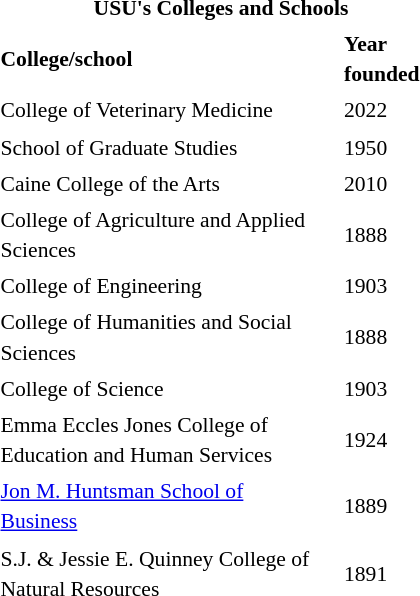<table class="toccolours" style="float:right; margin-left:1em; font-size:90%; line-height:1.4em; width:300px;">
<tr>
<th colspan="5" style="text-align: center;">USU's Colleges and Schools</th>
</tr>
<tr>
<td><strong>College/school</strong></td>
<td></td>
<td></td>
<td></td>
<td><strong>Year founded</strong></td>
</tr>
<tr>
<td>College of Veterinary Medicine</td>
<td></td>
<td></td>
<td></td>
<td>2022</td>
</tr>
<tr>
<td>School of Graduate Studies</td>
<td></td>
<td></td>
<td></td>
<td>1950</td>
</tr>
<tr>
<td>Caine College of the Arts</td>
<td></td>
<td></td>
<td></td>
<td>2010</td>
</tr>
<tr>
<td>College of Agriculture and Applied Sciences</td>
<td></td>
<td></td>
<td></td>
<td>1888</td>
</tr>
<tr>
<td>College of Engineering</td>
<td></td>
<td></td>
<td></td>
<td>1903</td>
</tr>
<tr>
<td>College of Humanities and Social Sciences</td>
<td></td>
<td></td>
<td></td>
<td>1888</td>
</tr>
<tr>
<td>College of Science</td>
<td></td>
<td></td>
<td></td>
<td>1903</td>
</tr>
<tr>
<td>Emma Eccles Jones College of Education and Human Services</td>
<td></td>
<td></td>
<td></td>
<td>1924</td>
</tr>
<tr>
<td><a href='#'>Jon M. Huntsman School of Business</a></td>
<td></td>
<td></td>
<td></td>
<td>1889</td>
</tr>
<tr>
<td>S.J. & Jessie E. Quinney College of Natural Resources</td>
<td></td>
<td></td>
<td></td>
<td>1891</td>
</tr>
</table>
